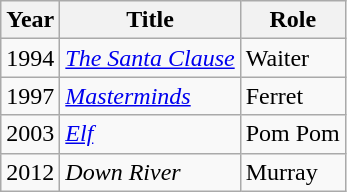<table class="wikitable sortable">
<tr>
<th>Year</th>
<th>Title</th>
<th>Role</th>
</tr>
<tr>
<td>1994</td>
<td data-sort-value="Santa Clause, The"><em><a href='#'>The Santa Clause</a></em></td>
<td>Waiter</td>
</tr>
<tr>
<td>1997</td>
<td><em><a href='#'>Masterminds</a></em></td>
<td>Ferret</td>
</tr>
<tr>
<td>2003</td>
<td><em><a href='#'>Elf</a></em></td>
<td>Pom Pom</td>
</tr>
<tr>
<td>2012</td>
<td><em>Down River</em></td>
<td>Murray</td>
</tr>
</table>
